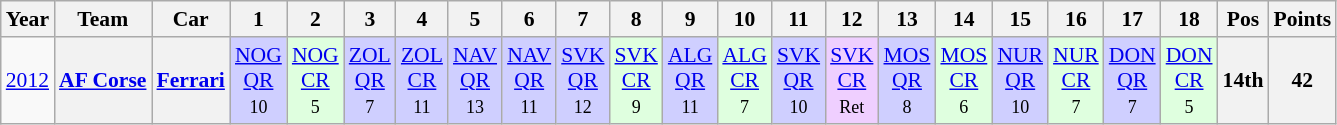<table class="wikitable" border="1" style="text-align:center; font-size:90%;">
<tr>
<th>Year</th>
<th>Team</th>
<th>Car</th>
<th>1</th>
<th>2</th>
<th>3</th>
<th>4</th>
<th>5</th>
<th>6</th>
<th>7</th>
<th>8</th>
<th>9</th>
<th>10</th>
<th>11</th>
<th>12</th>
<th>13</th>
<th>14</th>
<th>15</th>
<th>16</th>
<th>17</th>
<th>18</th>
<th>Pos</th>
<th>Points</th>
</tr>
<tr>
<td><a href='#'>2012</a></td>
<th><a href='#'>AF Corse</a></th>
<th><a href='#'>Ferrari</a></th>
<td style="background:#CFCFFF;"><a href='#'>NOG<br>QR</a><br><small>10<br></small></td>
<td style="background:#DFFFDF;"><a href='#'>NOG<br>CR</a><br><small>5<br></small></td>
<td style="background:#CFCFFF;"><a href='#'>ZOL<br>QR</a><br><small>7<br></small></td>
<td style="background:#CFCFFF;"><a href='#'>ZOL<br>CR</a><br><small>11<br></small></td>
<td style="background:#CFCFFF;"><a href='#'>NAV<br>QR</a><br><small>13<br></small></td>
<td style="background:#CFCFFF;"><a href='#'>NAV<br>QR</a><br><small>11<br></small></td>
<td style="background:#CFCFFF;"><a href='#'>SVK<br>QR</a><br><small>12<br></small></td>
<td style="background:#DFFFDF;"><a href='#'>SVK<br>CR</a><br><small>9<br></small></td>
<td style="background:#CFCFFF;"><a href='#'>ALG<br>QR</a><br><small>11<br></small></td>
<td style="background:#DFFFDF;"><a href='#'>ALG<br>CR</a><br><small>7<br></small></td>
<td style="background:#CFCFFF;"><a href='#'>SVK<br>QR</a><br><small>10<br></small></td>
<td style="background:#EFCFFF;"><a href='#'>SVK<br>CR</a><br><small>Ret<br></small></td>
<td style="background:#CFCFFF;"><a href='#'>MOS<br>QR</a><br><small>8<br></small></td>
<td style="background:#DFFFDF;"><a href='#'>MOS<br>CR</a><br><small>6<br></small></td>
<td style="background:#CFCFFF;"><a href='#'>NUR<br>QR</a><br><small>10<br></small></td>
<td style="background:#DFFFDF;"><a href='#'>NUR<br>CR</a><br><small>7<br></small></td>
<td style="background:#CFCFFF;"><a href='#'>DON<br>QR</a><br><small>7<br></small></td>
<td style="background:#DFFFDF;"><a href='#'>DON<br>CR</a><br><small>5<br></small></td>
<th>14th</th>
<th>42</th>
</tr>
</table>
